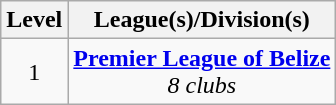<table class="wikitable" style="text-align: center;">
<tr>
<th>Level</th>
<th colspan="12">League(s)/Division(s)</th>
</tr>
<tr>
<td>1</td>
<td colspan="12"><strong><a href='#'>Premier League of Belize</a></strong><br><em>8 clubs</em></td>
</tr>
</table>
